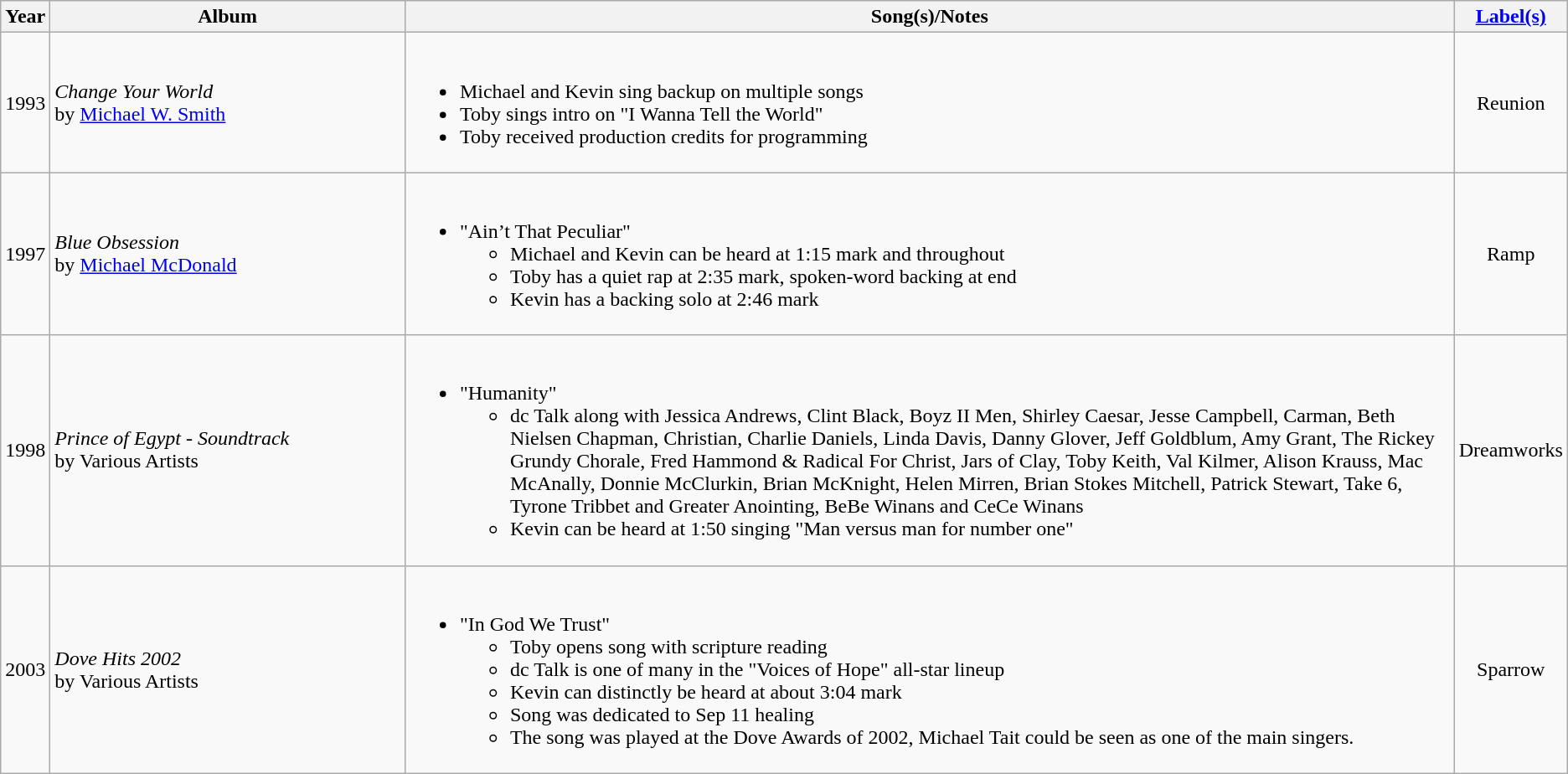<table class="wikitable">
<tr>
<th>Year</th>
<th>Album</th>
<th>Song(s)/Notes</th>
<th><a href='#'>Label(s)</a></th>
</tr>
<tr>
<td align="center">1993</td>
<td align="left" width=275><em>Change Your World</em> <br>by <a href='#'>Michael W. Smith</a></td>
<td align="left"><br><ul><li>Michael and Kevin sing backup on multiple songs</li><li>Toby sings intro on "I Wanna Tell the World"</li><li>Toby received production credits for programming</li></ul></td>
<td align="center">Reunion</td>
</tr>
<tr>
<td align="center">1997</td>
<td align="left"><em>Blue Obsession</em> <br>by <a href='#'>Michael McDonald</a></td>
<td align="left"><br><ul><li>"Ain’t That Peculiar"<ul><li>Michael and Kevin can be heard at 1:15 mark and throughout</li><li>Toby has a quiet rap at 2:35 mark, spoken-word backing at end</li><li>Kevin has a backing solo at 2:46 mark</li></ul></li></ul></td>
<td align="center">Ramp</td>
</tr>
<tr>
<td align="center">1998</td>
<td align="left"><em>Prince of Egypt - Soundtrack</em><br>by Various Artists</td>
<td align="left"><br><ul><li>"Humanity"<ul><li>dc Talk along with Jessica Andrews, Clint Black, Boyz II Men, Shirley Caesar, Jesse Campbell, Carman, Beth Nielsen Chapman, Christian, Charlie Daniels, Linda Davis, Danny Glover, Jeff Goldblum, Amy Grant, The Rickey Grundy Chorale, Fred Hammond & Radical For Christ, Jars of Clay, Toby Keith, Val Kilmer, Alison Krauss, Mac McAnally, Donnie McClurkin, Brian McKnight, Helen Mirren, Brian Stokes Mitchell, Patrick Stewart, Take 6, Tyrone Tribbet and Greater Anointing, BeBe Winans and CeCe Winans</li><li>Kevin can be heard at 1:50 singing "Man versus man for number one"</li></ul></li></ul></td>
<td align="center">Dreamworks</td>
</tr>
<tr>
<td align="center">2003</td>
<td align="left"><em>Dove Hits 2002</em><br>by Various Artists</td>
<td align="left"><br><ul><li>"In God We Trust"<ul><li>Toby opens song with scripture reading</li><li>dc Talk is one of many in the "Voices of Hope" all-star lineup</li><li>Kevin can distinctly be heard at about 3:04 mark</li><li>Song was dedicated to Sep 11 healing</li><li>The song was played at the Dove Awards of 2002, Michael Tait could be seen as one of the main singers.</li></ul></li></ul></td>
<td align="center">Sparrow</td>
</tr>
</table>
